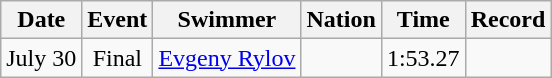<table class="wikitable sortable" style="text-align:center" style=text-align:center>
<tr>
<th>Date</th>
<th>Event</th>
<th>Swimmer</th>
<th>Nation</th>
<th>Time</th>
<th>Record</th>
</tr>
<tr>
<td>July 30</td>
<td>Final</td>
<td align=left><a href='#'>Evgeny Rylov</a></td>
<td align=left></td>
<td>1:53.27</td>
<td></td>
</tr>
</table>
